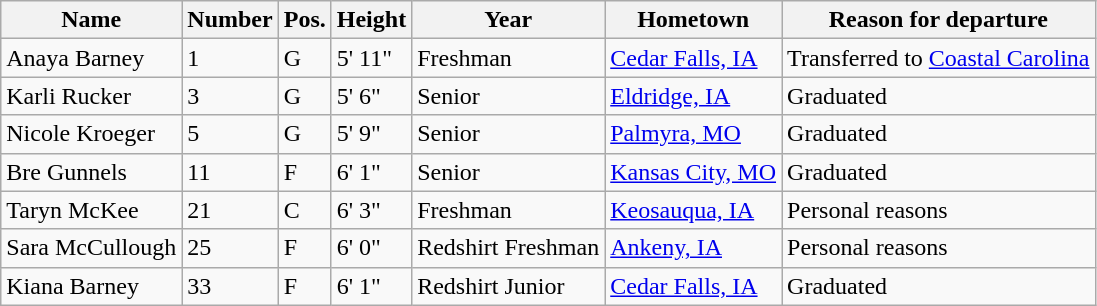<table class="wikitable sortable" border="1">
<tr>
<th>Name</th>
<th>Number</th>
<th>Pos.</th>
<th>Height</th>
<th>Year</th>
<th>Hometown</th>
<th class="unsortable">Reason for departure</th>
</tr>
<tr>
<td>Anaya Barney</td>
<td>1</td>
<td>G</td>
<td>5' 11"</td>
<td>Freshman</td>
<td><a href='#'>Cedar Falls, IA</a></td>
<td>Transferred to <a href='#'>Coastal Carolina</a></td>
</tr>
<tr>
<td>Karli Rucker</td>
<td>3</td>
<td>G</td>
<td>5' 6"</td>
<td>Senior</td>
<td><a href='#'>Eldridge, IA</a></td>
<td>Graduated</td>
</tr>
<tr>
<td>Nicole Kroeger</td>
<td>5</td>
<td>G</td>
<td>5' 9"</td>
<td>Senior</td>
<td><a href='#'>Palmyra, MO</a></td>
<td>Graduated</td>
</tr>
<tr>
<td>Bre Gunnels</td>
<td>11</td>
<td>F</td>
<td>6' 1"</td>
<td>Senior</td>
<td><a href='#'>Kansas City, MO</a></td>
<td>Graduated</td>
</tr>
<tr>
<td>Taryn McKee</td>
<td>21</td>
<td>C</td>
<td>6' 3"</td>
<td>Freshman</td>
<td><a href='#'>Keosauqua, IA</a></td>
<td>Personal reasons</td>
</tr>
<tr>
<td>Sara McCullough</td>
<td>25</td>
<td>F</td>
<td>6' 0"</td>
<td>Redshirt Freshman</td>
<td><a href='#'>Ankeny, IA</a></td>
<td>Personal reasons</td>
</tr>
<tr>
<td>Kiana Barney</td>
<td>33</td>
<td>F</td>
<td>6' 1"</td>
<td>Redshirt Junior</td>
<td><a href='#'>Cedar Falls, IA</a></td>
<td>Graduated</td>
</tr>
</table>
